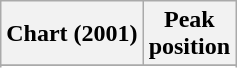<table class="wikitable sortable">
<tr>
<th>Chart (2001)</th>
<th>Peak<br>position</th>
</tr>
<tr>
</tr>
<tr>
</tr>
<tr>
</tr>
</table>
